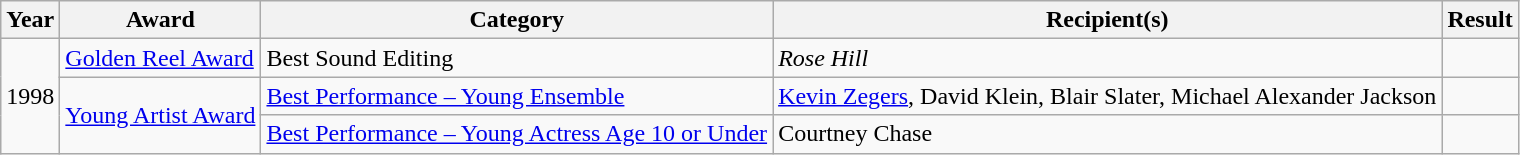<table class="wikitable">
<tr>
<th>Year</th>
<th>Award</th>
<th>Category</th>
<th>Recipient(s)</th>
<th>Result</th>
</tr>
<tr>
<td rowspan="3">1998</td>
<td><a href='#'>Golden Reel Award</a></td>
<td>Best Sound Editing</td>
<td><em>Rose Hill</em></td>
<td></td>
</tr>
<tr>
<td rowspan="2"><a href='#'>Young Artist Award</a></td>
<td><a href='#'>Best Performance – Young Ensemble</a></td>
<td><a href='#'>Kevin Zegers</a>, David Klein, Blair Slater, Michael Alexander Jackson</td>
<td></td>
</tr>
<tr>
<td><a href='#'>Best Performance – Young Actress Age 10 or Under</a></td>
<td>Courtney Chase</td>
<td></td>
</tr>
</table>
